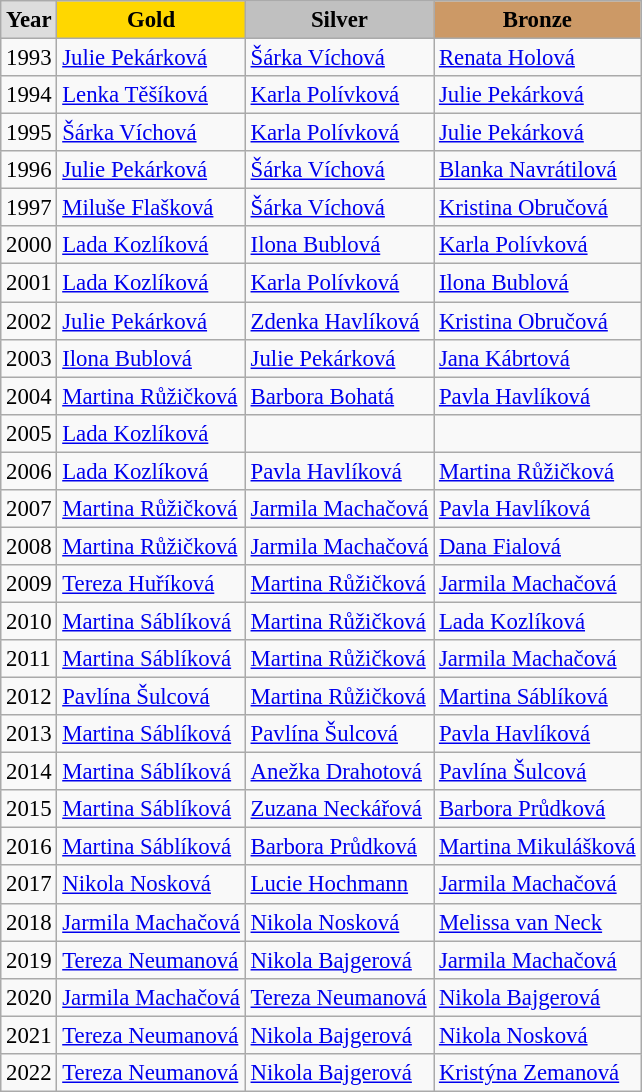<table class="wikitable sortable alternance" style="font-size:95%">
<tr bgcolor="#E4E4E4">
<td style="background:#DDDDDD; font-weight:bold; text-align:center;">Year</td>
<td style="background:gold;font-weight:bold; text-align:center;">Gold</td>
<td style="background:silver; font-weight:bold; text-align:center;">Silver</td>
<td style="background:#cc9966; font-weight:bold; text-align:center;">Bronze</td>
</tr>
<tr>
<td>1993</td>
<td><a href='#'>Julie Pekárková</a></td>
<td><a href='#'>Šárka Víchová</a></td>
<td><a href='#'>Renata Holová</a></td>
</tr>
<tr>
<td>1994</td>
<td><a href='#'>Lenka Těšíková</a></td>
<td><a href='#'>Karla Polívková</a></td>
<td><a href='#'>Julie Pekárková</a></td>
</tr>
<tr>
<td>1995</td>
<td><a href='#'>Šárka Víchová</a></td>
<td><a href='#'>Karla Polívková</a></td>
<td><a href='#'>Julie Pekárková</a></td>
</tr>
<tr>
<td>1996</td>
<td><a href='#'>Julie Pekárková</a></td>
<td><a href='#'>Šárka Víchová</a></td>
<td><a href='#'>Blanka Navrátilová</a></td>
</tr>
<tr>
<td>1997</td>
<td><a href='#'>Miluše Flašková</a></td>
<td><a href='#'>Šárka Víchová</a></td>
<td><a href='#'>Kristina Obručová</a></td>
</tr>
<tr>
<td>2000</td>
<td><a href='#'>Lada Kozlíková</a></td>
<td><a href='#'>Ilona Bublová</a></td>
<td><a href='#'>Karla Polívková</a></td>
</tr>
<tr>
<td>2001</td>
<td><a href='#'>Lada Kozlíková</a></td>
<td><a href='#'>Karla Polívková</a></td>
<td><a href='#'>Ilona Bublová</a></td>
</tr>
<tr>
<td>2002</td>
<td><a href='#'>Julie Pekárková</a></td>
<td><a href='#'>Zdenka Havlíková</a></td>
<td><a href='#'>Kristina Obručová</a></td>
</tr>
<tr>
<td>2003</td>
<td><a href='#'>Ilona Bublová</a></td>
<td><a href='#'>Julie Pekárková</a></td>
<td><a href='#'>Jana Kábrtová</a></td>
</tr>
<tr>
<td>2004</td>
<td><a href='#'>Martina Růžičková</a></td>
<td><a href='#'>Barbora Bohatá</a></td>
<td><a href='#'>Pavla Havlíková</a></td>
</tr>
<tr>
<td>2005</td>
<td><a href='#'>Lada Kozlíková</a></td>
<td></td>
<td></td>
</tr>
<tr>
<td>2006</td>
<td><a href='#'>Lada Kozlíková</a></td>
<td><a href='#'>Pavla Havlíková</a></td>
<td><a href='#'>Martina Růžičková</a></td>
</tr>
<tr>
<td>2007</td>
<td><a href='#'>Martina Růžičková</a></td>
<td><a href='#'>Jarmila Machačová</a></td>
<td><a href='#'>Pavla Havlíková</a></td>
</tr>
<tr>
<td>2008</td>
<td><a href='#'>Martina Růžičková</a></td>
<td><a href='#'>Jarmila Machačová</a></td>
<td><a href='#'>Dana Fialová</a></td>
</tr>
<tr>
<td>2009</td>
<td><a href='#'>Tereza Huříková</a></td>
<td><a href='#'>Martina Růžičková</a></td>
<td><a href='#'>Jarmila Machačová</a></td>
</tr>
<tr>
<td>2010</td>
<td><a href='#'>Martina Sáblíková</a></td>
<td><a href='#'>Martina Růžičková</a></td>
<td><a href='#'>Lada Kozlíková</a></td>
</tr>
<tr>
<td>2011</td>
<td><a href='#'>Martina Sáblíková</a></td>
<td><a href='#'>Martina Růžičková</a></td>
<td><a href='#'>Jarmila Machačová</a></td>
</tr>
<tr>
<td>2012</td>
<td><a href='#'>Pavlína Šulcová</a></td>
<td><a href='#'>Martina Růžičková</a></td>
<td><a href='#'>Martina Sáblíková</a></td>
</tr>
<tr>
<td>2013</td>
<td><a href='#'>Martina Sáblíková</a></td>
<td><a href='#'>Pavlína Šulcová</a></td>
<td><a href='#'>Pavla Havlíková</a></td>
</tr>
<tr>
<td>2014</td>
<td><a href='#'>Martina Sáblíková</a></td>
<td><a href='#'>Anežka Drahotová</a></td>
<td><a href='#'>Pavlína Šulcová</a></td>
</tr>
<tr>
<td>2015</td>
<td><a href='#'>Martina Sáblíková</a></td>
<td><a href='#'>Zuzana Neckářová</a></td>
<td><a href='#'>Barbora Průdková</a></td>
</tr>
<tr>
<td>2016</td>
<td><a href='#'>Martina Sáblíková</a></td>
<td><a href='#'>Barbora Průdková</a></td>
<td><a href='#'>Martina Mikulášková</a></td>
</tr>
<tr>
<td>2017</td>
<td><a href='#'>Nikola Nosková</a></td>
<td><a href='#'>Lucie Hochmann</a></td>
<td><a href='#'>Jarmila Machačová</a></td>
</tr>
<tr>
<td>2018</td>
<td><a href='#'>Jarmila Machačová</a></td>
<td><a href='#'>Nikola Nosková</a></td>
<td><a href='#'>Melissa van Neck</a></td>
</tr>
<tr>
<td>2019</td>
<td><a href='#'>Tereza Neumanová</a></td>
<td><a href='#'>Nikola Bajgerová</a></td>
<td><a href='#'>Jarmila Machačová</a></td>
</tr>
<tr>
<td>2020</td>
<td><a href='#'>Jarmila Machačová</a></td>
<td><a href='#'>Tereza Neumanová</a></td>
<td><a href='#'>Nikola Bajgerová</a></td>
</tr>
<tr>
<td>2021</td>
<td><a href='#'>Tereza Neumanová</a></td>
<td><a href='#'>Nikola Bajgerová</a></td>
<td><a href='#'>Nikola Nosková</a></td>
</tr>
<tr>
<td>2022</td>
<td><a href='#'>Tereza Neumanová</a></td>
<td><a href='#'>Nikola Bajgerová</a></td>
<td><a href='#'>Kristýna Zemanová</a></td>
</tr>
</table>
